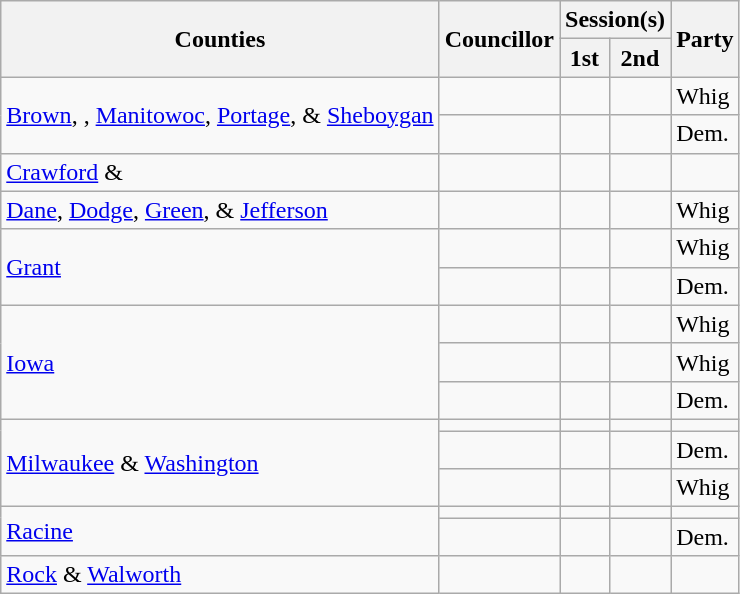<table class="wikitable sortable">
<tr>
<th rowspan="2">Counties</th>
<th rowspan="2">Councillor</th>
<th colspan="2">Session(s)</th>
<th rowspan="2">Party</th>
</tr>
<tr>
<th>1st</th>
<th>2nd</th>
</tr>
<tr>
<td rowspan="2"><a href='#'>Brown</a>, , <a href='#'>Manitowoc</a>, <a href='#'>Portage</a>, & <a href='#'>Sheboygan</a></td>
<td></td>
<td></td>
<td></td>
<td>Whig</td>
</tr>
<tr>
<td></td>
<td></td>
<td></td>
<td>Dem.</td>
</tr>
<tr>
<td><a href='#'>Crawford</a> & </td>
<td></td>
<td></td>
<td></td>
<td></td>
</tr>
<tr>
<td><a href='#'>Dane</a>, <a href='#'>Dodge</a>, <a href='#'>Green</a>, & <a href='#'>Jefferson</a></td>
<td></td>
<td></td>
<td></td>
<td>Whig</td>
</tr>
<tr>
<td rowspan="2"><a href='#'>Grant</a></td>
<td></td>
<td></td>
<td></td>
<td>Whig</td>
</tr>
<tr>
<td></td>
<td></td>
<td></td>
<td>Dem.</td>
</tr>
<tr>
<td rowspan="3"><a href='#'>Iowa</a></td>
<td></td>
<td></td>
<td></td>
<td>Whig</td>
</tr>
<tr>
<td></td>
<td></td>
<td></td>
<td>Whig</td>
</tr>
<tr>
<td></td>
<td></td>
<td></td>
<td>Dem.</td>
</tr>
<tr>
<td rowspan="3"><a href='#'>Milwaukee</a> & <a href='#'>Washington</a></td>
<td></td>
<td></td>
<td></td>
<td></td>
</tr>
<tr>
<td></td>
<td></td>
<td></td>
<td>Dem.</td>
</tr>
<tr>
<td></td>
<td></td>
<td></td>
<td>Whig</td>
</tr>
<tr>
<td rowspan="2"><a href='#'>Racine</a></td>
<td></td>
<td></td>
<td></td>
<td></td>
</tr>
<tr>
<td></td>
<td></td>
<td></td>
<td>Dem.</td>
</tr>
<tr>
<td><a href='#'>Rock</a> & <a href='#'>Walworth</a></td>
<td></td>
<td></td>
<td></td>
<td></td>
</tr>
</table>
